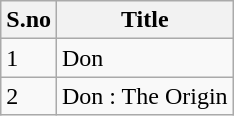<table class="wikitable">
<tr>
<th>S.no</th>
<th>Title</th>
</tr>
<tr>
<td>1</td>
<td>Don</td>
</tr>
<tr>
<td>2</td>
<td>Don : The Origin</td>
</tr>
</table>
